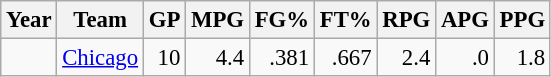<table class="wikitable sortable" style="font-size:95%; text-align:right;">
<tr>
<th>Year</th>
<th>Team</th>
<th>GP</th>
<th>MPG</th>
<th>FG%</th>
<th>FT%</th>
<th>RPG</th>
<th>APG</th>
<th>PPG</th>
</tr>
<tr>
<td style="text-align:left;"></td>
<td style="text-align:left;"><a href='#'>Chicago</a></td>
<td>10</td>
<td>4.4</td>
<td>.381</td>
<td>.667</td>
<td>2.4</td>
<td>.0</td>
<td>1.8</td>
</tr>
</table>
